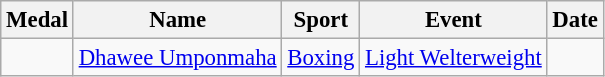<table class="wikitable sortable" style="font-size: 95%;">
<tr>
<th>Medal</th>
<th>Name</th>
<th>Sport</th>
<th>Event</th>
<th>Date</th>
</tr>
<tr>
<td></td>
<td><a href='#'>Dhawee Umponmaha</a></td>
<td><a href='#'>Boxing</a></td>
<td><a href='#'>Light Welterweight</a></td>
<td></td>
</tr>
</table>
